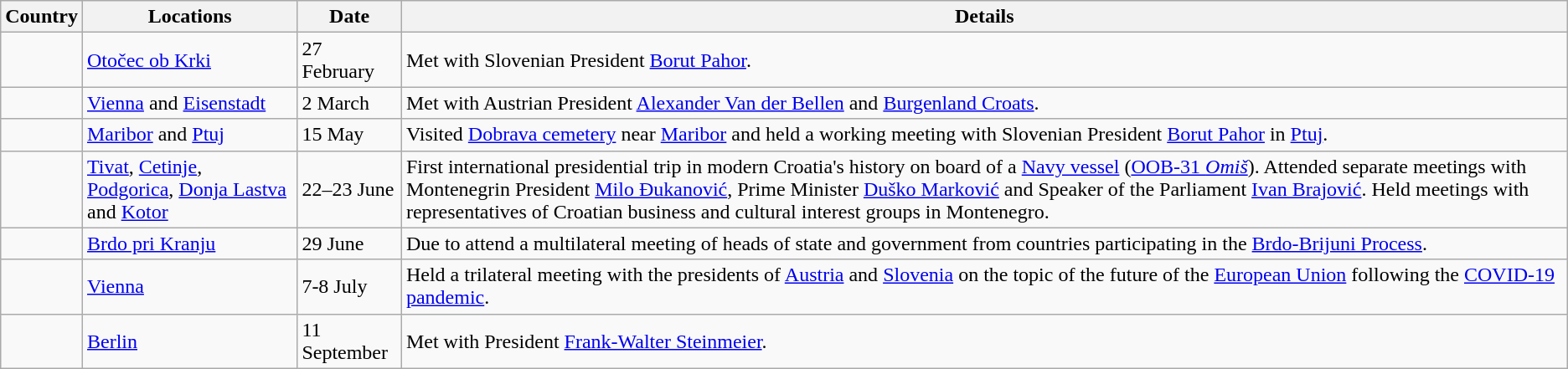<table class="wikitable">
<tr>
<th>Country</th>
<th>Locations</th>
<th>Date</th>
<th>Details</th>
</tr>
<tr>
<td></td>
<td><a href='#'>Otočec ob Krki</a></td>
<td>27 February</td>
<td>Met with Slovenian President <a href='#'>Borut Pahor</a>.</td>
</tr>
<tr>
<td></td>
<td><a href='#'>Vienna</a> and <a href='#'>Eisenstadt</a></td>
<td>2 March</td>
<td>Met with Austrian President <a href='#'>Alexander Van der Bellen</a> and <a href='#'>Burgenland Croats</a>.</td>
</tr>
<tr>
<td></td>
<td><a href='#'>Maribor</a> and <a href='#'>Ptuj</a></td>
<td>15 May</td>
<td>Visited <a href='#'>Dobrava cemetery</a> near <a href='#'>Maribor</a> and held a working meeting with Slovenian President <a href='#'>Borut Pahor</a> in <a href='#'>Ptuj</a>.</td>
</tr>
<tr>
<td></td>
<td><a href='#'>Tivat</a>, <a href='#'>Cetinje</a>, <a href='#'>Podgorica</a>, <a href='#'>Donja Lastva</a> and <a href='#'>Kotor</a></td>
<td>22–23 June</td>
<td>First international presidential trip in modern Croatia's history on board of a <a href='#'>Navy vessel</a> (<a href='#'>OOB-31 <em>Omiš</em></a>). Attended separate meetings with Montenegrin President <a href='#'>Milo Đukanović</a>, Prime Minister <a href='#'>Duško Marković</a> and Speaker of the Parliament <a href='#'>Ivan Brajović</a>. Held meetings with representatives of Croatian business and cultural interest groups in Montenegro.</td>
</tr>
<tr>
<td></td>
<td><a href='#'>Brdo pri Kranju</a></td>
<td>29 June</td>
<td>Due to attend a multilateral meeting of heads of state and government from countries participating in the <a href='#'>Brdo-Brijuni Process</a>.</td>
</tr>
<tr>
<td></td>
<td><a href='#'>Vienna</a></td>
<td>7-8 July</td>
<td>Held a trilateral meeting with the presidents of <a href='#'>Austria</a> and <a href='#'>Slovenia</a> on the topic of the future of the <a href='#'>European Union</a> following the <a href='#'>COVID-19 pandemic</a>.</td>
</tr>
<tr>
<td></td>
<td><a href='#'>Berlin</a></td>
<td>11 September</td>
<td>Met with President <a href='#'>Frank-Walter Steinmeier</a>.</td>
</tr>
</table>
